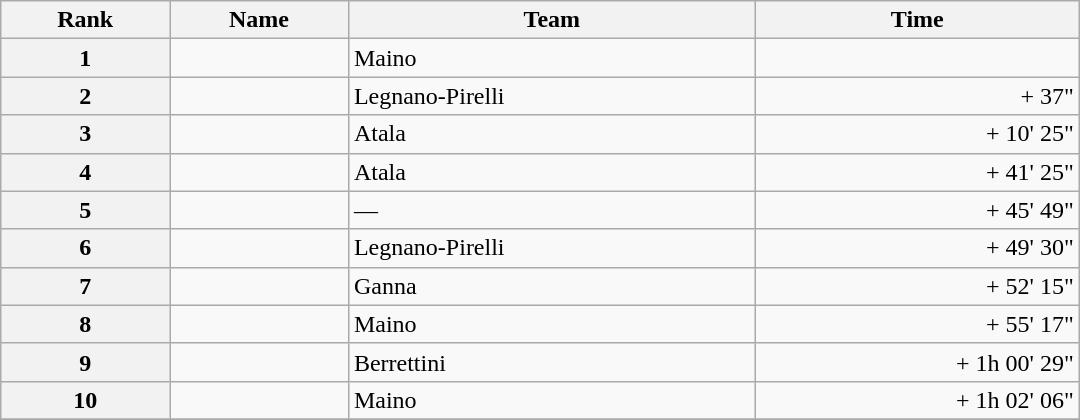<table class="wikitable" style="width:45em;margin-bottom:0;">
<tr>
<th>Rank</th>
<th>Name</th>
<th>Team</th>
<th>Time</th>
</tr>
<tr>
<th style="text-align:center">1</th>
<td></td>
<td>Maino</td>
<td align="right"></td>
</tr>
<tr>
<th style="text-align:center">2</th>
<td></td>
<td>Legnano-Pirelli</td>
<td align="right">+ 37"</td>
</tr>
<tr>
<th style="text-align:center">3</th>
<td></td>
<td>Atala</td>
<td align="right">+ 10' 25"</td>
</tr>
<tr>
<th style="text-align:center">4</th>
<td></td>
<td>Atala</td>
<td align="right">+ 41' 25"</td>
</tr>
<tr>
<th style="text-align:center">5</th>
<td></td>
<td>—</td>
<td align="right">+ 45' 49"</td>
</tr>
<tr>
<th style="text-align:center">6</th>
<td></td>
<td>Legnano-Pirelli</td>
<td align="right">+ 49' 30"</td>
</tr>
<tr>
<th style="text-align:center">7</th>
<td></td>
<td>Ganna</td>
<td align="right">+ 52' 15"</td>
</tr>
<tr>
<th style="text-align:center">8</th>
<td></td>
<td>Maino</td>
<td align="right">+ 55' 17"</td>
</tr>
<tr>
<th style="text-align:center">9</th>
<td></td>
<td>Berrettini</td>
<td align="right">+ 1h 00' 29"</td>
</tr>
<tr>
<th style="text-align:center">10</th>
<td></td>
<td>Maino</td>
<td align="right">+ 1h 02' 06"</td>
</tr>
<tr>
</tr>
</table>
